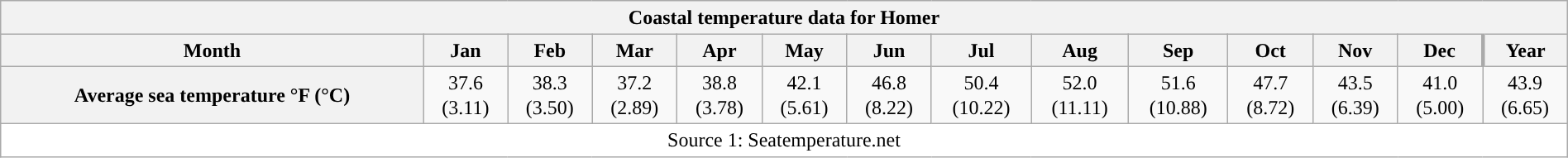<table style="width:100%;text-align:center;line-height:1.2em;margin-left:auto;margin-right:auto" class="wikitable">
<tr>
<th Colspan=14>Coastal temperature data for Homer</th>
</tr>
<tr>
<th>Month</th>
<th>Jan</th>
<th>Feb</th>
<th>Mar</th>
<th>Apr</th>
<th>May</th>
<th>Jun</th>
<th>Jul</th>
<th>Aug</th>
<th>Sep</th>
<th>Oct</th>
<th>Nov</th>
<th>Dec</th>
<th style="border-left-width:medium">Year</th>
</tr>
<tr>
<th>Average sea temperature °F (°C)</th>
<td>37.6<br>(3.11)</td>
<td>38.3<br>(3.50)</td>
<td>37.2<br>(2.89)</td>
<td>38.8<br>(3.78)</td>
<td>42.1<br>(5.61)</td>
<td>46.8<br>(8.22)</td>
<td>50.4<br>(10.22)</td>
<td>52.0<br>(11.11)</td>
<td>51.6<br>(10.88)</td>
<td>47.7<br>(8.72)</td>
<td>43.5<br>(6.39)</td>
<td>41.0<br>(5.00)</td>
<td>43.9<br>(6.65)</td>
</tr>
<tr>
<th Colspan=14 style="background:#ffffff;font-weight:normal;font-size:100%;">Source 1: Seatemperature.net</th>
</tr>
</table>
